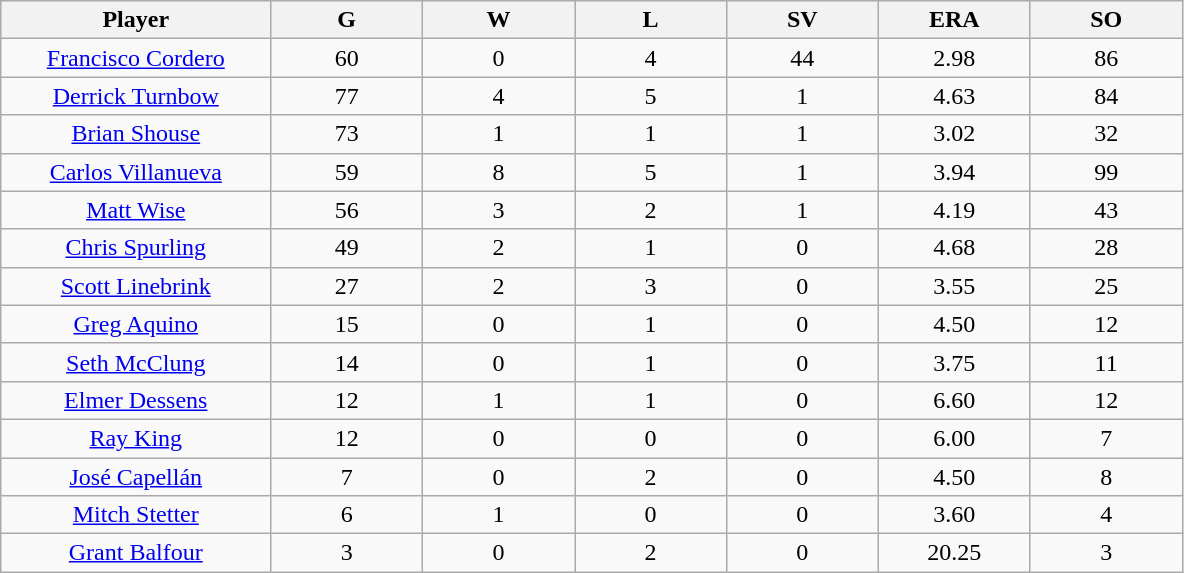<table class="wikitable sortable">
<tr>
<th bgcolor="#DDDDFF" width="16%">Player</th>
<th bgcolor="#DDDDFF" width="9%">G</th>
<th bgcolor="#DDDDFF" width="9%">W</th>
<th bgcolor="#DDDDFF" width="9%">L</th>
<th bgcolor="#DDDDFF" width="9%">SV</th>
<th bgcolor="#DDDDFF" width="9%">ERA</th>
<th bgcolor="#DDDDFF" width="9%">SO</th>
</tr>
<tr align="center">
<td><a href='#'>Francisco Cordero</a></td>
<td>60</td>
<td>0</td>
<td>4</td>
<td>44</td>
<td>2.98</td>
<td>86</td>
</tr>
<tr align=center>
<td><a href='#'>Derrick Turnbow</a></td>
<td>77</td>
<td>4</td>
<td>5</td>
<td>1</td>
<td>4.63</td>
<td>84</td>
</tr>
<tr align=center>
<td><a href='#'>Brian Shouse</a></td>
<td>73</td>
<td>1</td>
<td>1</td>
<td>1</td>
<td>3.02</td>
<td>32</td>
</tr>
<tr align=center>
<td><a href='#'>Carlos Villanueva</a></td>
<td>59</td>
<td>8</td>
<td>5</td>
<td>1</td>
<td>3.94</td>
<td>99</td>
</tr>
<tr align=center>
<td><a href='#'>Matt Wise</a></td>
<td>56</td>
<td>3</td>
<td>2</td>
<td>1</td>
<td>4.19</td>
<td>43</td>
</tr>
<tr align=center>
<td><a href='#'>Chris Spurling</a></td>
<td>49</td>
<td>2</td>
<td>1</td>
<td>0</td>
<td>4.68</td>
<td>28</td>
</tr>
<tr align=center>
<td><a href='#'>Scott Linebrink</a></td>
<td>27</td>
<td>2</td>
<td>3</td>
<td>0</td>
<td>3.55</td>
<td>25</td>
</tr>
<tr align=center>
<td><a href='#'>Greg Aquino</a></td>
<td>15</td>
<td>0</td>
<td>1</td>
<td>0</td>
<td>4.50</td>
<td>12</td>
</tr>
<tr align=center>
<td><a href='#'>Seth McClung</a></td>
<td>14</td>
<td>0</td>
<td>1</td>
<td>0</td>
<td>3.75</td>
<td>11</td>
</tr>
<tr align=center>
<td><a href='#'>Elmer Dessens</a></td>
<td>12</td>
<td>1</td>
<td>1</td>
<td>0</td>
<td>6.60</td>
<td>12</td>
</tr>
<tr align="center">
<td><a href='#'>Ray King</a></td>
<td>12</td>
<td>0</td>
<td>0</td>
<td>0</td>
<td>6.00</td>
<td>7</td>
</tr>
<tr align=center>
<td><a href='#'>José Capellán</a></td>
<td>7</td>
<td>0</td>
<td>2</td>
<td>0</td>
<td>4.50</td>
<td>8</td>
</tr>
<tr align=center>
<td><a href='#'>Mitch Stetter</a></td>
<td>6</td>
<td>1</td>
<td>0</td>
<td>0</td>
<td>3.60</td>
<td>4</td>
</tr>
<tr align=center>
<td><a href='#'>Grant Balfour</a></td>
<td>3</td>
<td>0</td>
<td>2</td>
<td>0</td>
<td>20.25</td>
<td>3</td>
</tr>
</table>
